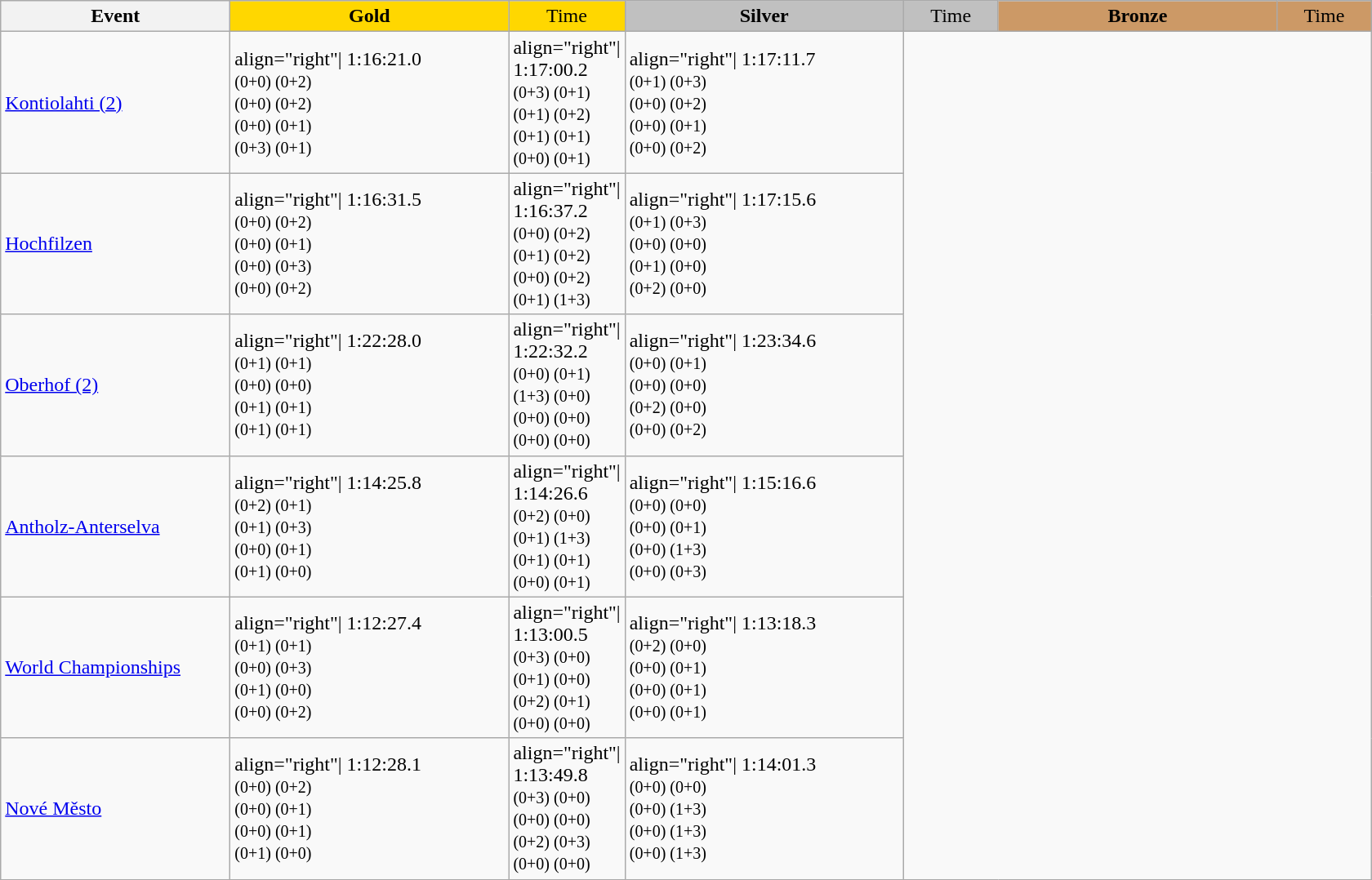<table class="wikitable">
<tr>
<th width="180">Event</th>
<th width="220" style="background:gold">Gold</th>
<th width="70" style="background:gold;font-weight:normal">Time</th>
<th width="220" style="background:silver">Silver</th>
<th width="70" style="background:silver;font-weight:normal">Time</th>
<th width="220" style="background:#CC9966">Bronze</th>
<th width="70" style="background:#CC9966;font-weight:normal">Time</th>
</tr>
<tr>
<td><a href='#'>Kontiolahti (2)</a><br></td>
<td>align="right"| 1:16:21.0<small><br>(0+0) (0+2)<br>(0+0) (0+2)<br>(0+0) (0+1)<br>(0+3) (0+1)</small></td>
<td>align="right"| 1:17:00.2<small><br>(0+3) (0+1)<br>(0+1) (0+2)<br>(0+1) (0+1)<br>(0+0) (0+1)</small></td>
<td>align="right"| 1:17:11.7<small><br>(0+1) (0+3)<br>(0+0) (0+2)<br>(0+0) (0+1)<br>(0+0) (0+2)</small></td>
</tr>
<tr>
<td><a href='#'>Hochfilzen</a><br></td>
<td>align="right"| 1:16:31.5<small><br>(0+0) (0+2)<br>(0+0) (0+1)<br>(0+0) (0+3)<br>(0+0) (0+2)</small></td>
<td>align="right"| 1:16:37.2<small><br>(0+0) (0+2)<br>(0+1) (0+2)<br>(0+0) (0+2)<br>(0+1) (1+3)</small></td>
<td>align="right"| 1:17:15.6<small><br>(0+1) (0+3)<br>(0+0) (0+0)<br>(0+1) (0+0)<br>(0+2) (0+0)</small></td>
</tr>
<tr>
<td><a href='#'>Oberhof (2)</a><br></td>
<td>align="right"| 1:22:28.0<small><br>(0+1) (0+1)<br>(0+0) (0+0)<br>(0+1) (0+1)<br>(0+1) (0+1)</small></td>
<td>align="right"| 1:22:32.2<small><br>(0+0) (0+1)<br>(1+3) (0+0)<br>(0+0) (0+0)<br>(0+0) (0+0)</small></td>
<td>align="right"| 1:23:34.6<small><br>(0+0) (0+1)<br>(0+0) (0+0)<br>(0+2) (0+0)<br>(0+0) (0+2)</small></td>
</tr>
<tr>
<td><a href='#'>Antholz-Anterselva</a><br></td>
<td>align="right"| 1:14:25.8<small><br>(0+2) (0+1)<br>(0+1) (0+3)<br>(0+0) (0+1)<br>(0+1) (0+0)</small></td>
<td>align="right"| 1:14:26.6<small><br>(0+2) (0+0)<br>(0+1) (1+3)<br>(0+1) (0+1)<br>(0+0) (0+1)</small></td>
<td>align="right"| 1:15:16.6<small><br>(0+0) (0+0)<br>(0+0) (0+1)<br>(0+0) (1+3)<br>(0+0) (0+3)</small></td>
</tr>
<tr>
<td><a href='#'>World Championships</a><br></td>
<td>align="right"| 1:12:27.4<br><small>(0+1) (0+1)<br>(0+0) (0+3)<br>(0+1) (0+0)<br>(0+0) (0+2)</small></td>
<td>align="right"| 1:13:00.5<br><small>(0+3) (0+0)<br>(0+1) (0+0)<br>(0+2) (0+1)<br>(0+0) (0+0)</small></td>
<td>align="right"| 1:13:18.3<br><small>(0+2) (0+0)<br>(0+0) (0+1)<br>(0+0) (0+1)<br>(0+0) (0+1)</small></td>
</tr>
<tr>
<td><a href='#'>Nové Město</a><br></td>
<td>align="right"| 1:12:28.1<small><br>(0+0) (0+2)<br>(0+0) (0+1)<br>(0+0) (0+1)<br>(0+1) (0+0)</small></td>
<td>align="right"| 1:13:49.8<small><br>(0+3) (0+0)<br>(0+0) (0+0)<br>(0+2) (0+3)<br>(0+0) (0+0)</small></td>
<td>align="right"| 1:14:01.3<small><br>(0+0) (0+0)<br>(0+0) (1+3)<br>(0+0) (1+3)<br>(0+0) (1+3)</small></td>
</tr>
</table>
